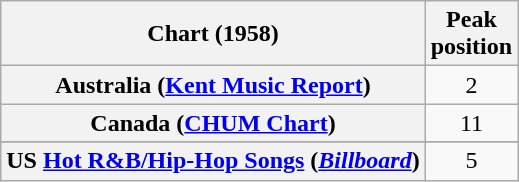<table class="wikitable sortable plainrowheaders" style="text-align:center">
<tr>
<th>Chart (1958)</th>
<th style="text-align:center;">Peak<br>position</th>
</tr>
<tr>
<th scope="row">Australia (<a href='#'>Kent Music Report</a>)</th>
<td>2</td>
</tr>
<tr>
<th scope="row">Canada (<a href='#'>CHUM Chart</a>)</th>
<td>11</td>
</tr>
<tr>
</tr>
<tr>
</tr>
<tr>
</tr>
<tr>
<th scope="row">US <a href='#'>Hot R&B/Hip-Hop Songs</a> (<em><a href='#'>Billboard</a></em>)</th>
<td>5</td>
</tr>
</table>
